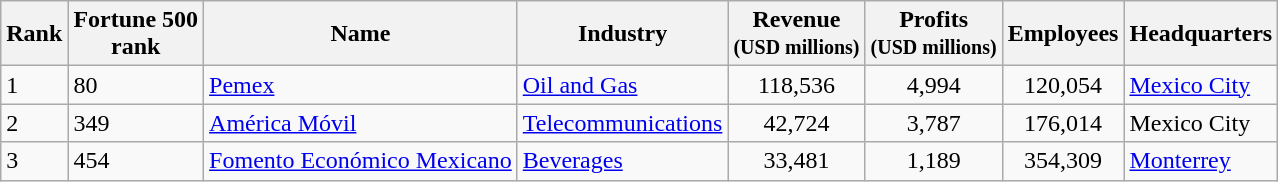<table class="wikitable sortable">
<tr>
<th>Rank</th>
<th>Fortune 500<br>rank</th>
<th>Name</th>
<th>Industry</th>
<th>Revenue<br><small>(USD millions)</small></th>
<th>Profits<br><small>(USD millions)</small></th>
<th>Employees</th>
<th>Headquarters</th>
</tr>
<tr>
<td>1</td>
<td>80</td>
<td><a href='#'>Pemex</a></td>
<td><a href='#'>Oil and Gas</a></td>
<td style="text-align:center;">118,536</td>
<td style="text-align:center;">4,994</td>
<td style="text-align:center;">120,054</td>
<td><a href='#'>Mexico City</a></td>
</tr>
<tr>
<td>2</td>
<td>349</td>
<td><a href='#'>América Móvil</a></td>
<td><a href='#'>Telecommunications</a></td>
<td style="text-align:center;">42,724</td>
<td style="text-align:center;">3,787</td>
<td style="text-align:center;">176,014</td>
<td>Mexico City</td>
</tr>
<tr>
<td>3</td>
<td>454</td>
<td><a href='#'>Fomento Económico Mexicano</a></td>
<td><a href='#'>Beverages</a></td>
<td style="text-align:center;">33,481</td>
<td style="text-align:center;">1,189</td>
<td style="text-align:center;">354,309</td>
<td><a href='#'>Monterrey</a></td>
</tr>
</table>
